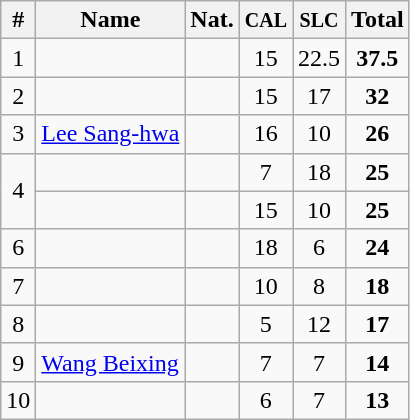<table class="wikitable sortable" style="text-align:center;">
<tr>
<th>#</th>
<th>Name</th>
<th>Nat.</th>
<th><small>CAL</small></th>
<th><small>SLC</small></th>
<th>Total</th>
</tr>
<tr>
<td>1</td>
<td align=left></td>
<td></td>
<td>15</td>
<td>22.5</td>
<td><strong>37.5 </strong></td>
</tr>
<tr>
<td>2</td>
<td align=left></td>
<td></td>
<td>15</td>
<td>17</td>
<td><strong>32</strong></td>
</tr>
<tr>
<td>3</td>
<td align=left><a href='#'>Lee Sang-hwa</a></td>
<td></td>
<td>16</td>
<td>10</td>
<td><strong>26</strong></td>
</tr>
<tr>
<td rowspan=2>4</td>
<td align=left></td>
<td></td>
<td>7</td>
<td>18</td>
<td><strong>25</strong></td>
</tr>
<tr>
<td align=left></td>
<td></td>
<td>15</td>
<td>10</td>
<td><strong>25</strong></td>
</tr>
<tr>
<td>6</td>
<td align=left></td>
<td></td>
<td>18</td>
<td>6</td>
<td><strong>24</strong></td>
</tr>
<tr>
<td>7</td>
<td align=left></td>
<td></td>
<td>10</td>
<td>8</td>
<td><strong>18</strong></td>
</tr>
<tr>
<td>8</td>
<td align=left></td>
<td></td>
<td>5</td>
<td>12</td>
<td><strong>17</strong></td>
</tr>
<tr>
<td>9</td>
<td align=left><a href='#'>Wang Beixing</a></td>
<td></td>
<td>7</td>
<td>7</td>
<td><strong>14</strong></td>
</tr>
<tr>
<td>10</td>
<td align=left></td>
<td></td>
<td>6</td>
<td>7</td>
<td><strong>13</strong></td>
</tr>
</table>
